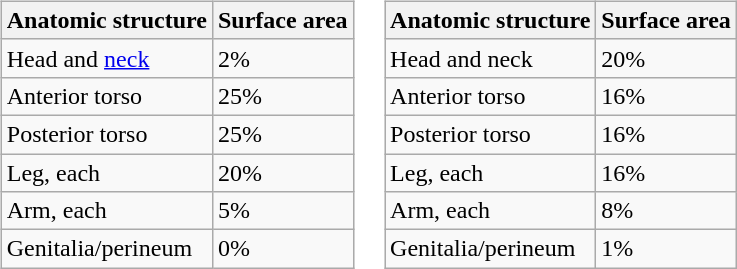<table>
<tr>
<td><br><table class="wikitable">
<tr>
<th>Anatomic structure</th>
<th>Surface area</th>
</tr>
<tr>
<td>Head and <a href='#'>neck</a></td>
<td>2%</td>
</tr>
<tr>
<td>Anterior torso</td>
<td>25%</td>
</tr>
<tr>
<td>Posterior torso</td>
<td>25%</td>
</tr>
<tr>
<td>Leg, each</td>
<td>20%</td>
</tr>
<tr>
<td>Arm, each</td>
<td>5%</td>
</tr>
<tr>
<td>Genitalia/perineum</td>
<td>0%</td>
</tr>
</table>
</td>
<td><br><table class="wikitable">
<tr>
<th>Anatomic structure</th>
<th>Surface area</th>
</tr>
<tr>
<td>Head and neck</td>
<td>20%</td>
</tr>
<tr>
<td>Anterior torso</td>
<td>16%</td>
</tr>
<tr>
<td>Posterior torso</td>
<td>16%</td>
</tr>
<tr>
<td>Leg, each</td>
<td>16%</td>
</tr>
<tr>
<td>Arm, each</td>
<td>8%</td>
</tr>
<tr>
<td>Genitalia/perineum</td>
<td>1%</td>
</tr>
</table>
</td>
</tr>
</table>
